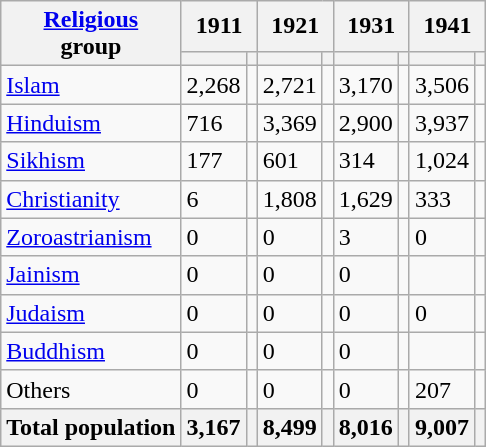<table class="wikitable collapsible sortable">
<tr>
<th rowspan="2"><a href='#'>Religious</a><br>group</th>
<th colspan="2">1911</th>
<th colspan="2">1921</th>
<th colspan="2">1931</th>
<th colspan="2">1941</th>
</tr>
<tr>
<th><a href='#'></a></th>
<th></th>
<th></th>
<th></th>
<th></th>
<th></th>
<th></th>
<th></th>
</tr>
<tr>
<td><a href='#'>Islam</a> </td>
<td>2,268</td>
<td></td>
<td>2,721</td>
<td></td>
<td>3,170</td>
<td></td>
<td>3,506</td>
<td></td>
</tr>
<tr>
<td><a href='#'>Hinduism</a> </td>
<td>716</td>
<td></td>
<td>3,369</td>
<td></td>
<td>2,900</td>
<td></td>
<td>3,937</td>
<td></td>
</tr>
<tr>
<td><a href='#'>Sikhism</a> </td>
<td>177</td>
<td></td>
<td>601</td>
<td></td>
<td>314</td>
<td></td>
<td>1,024</td>
<td></td>
</tr>
<tr>
<td><a href='#'>Christianity</a> </td>
<td>6</td>
<td></td>
<td>1,808</td>
<td></td>
<td>1,629</td>
<td></td>
<td>333</td>
<td></td>
</tr>
<tr>
<td><a href='#'>Zoroastrianism</a> </td>
<td>0</td>
<td></td>
<td>0</td>
<td></td>
<td>3</td>
<td></td>
<td>0</td>
<td></td>
</tr>
<tr>
<td><a href='#'>Jainism</a> </td>
<td>0</td>
<td></td>
<td>0</td>
<td></td>
<td>0</td>
<td></td>
<td></td>
<td></td>
</tr>
<tr>
<td><a href='#'>Judaism</a> </td>
<td>0</td>
<td></td>
<td>0</td>
<td></td>
<td>0</td>
<td></td>
<td>0</td>
<td></td>
</tr>
<tr>
<td><a href='#'>Buddhism</a> </td>
<td>0</td>
<td></td>
<td>0</td>
<td></td>
<td>0</td>
<td></td>
<td></td>
<td></td>
</tr>
<tr>
<td>Others</td>
<td>0</td>
<td></td>
<td>0</td>
<td></td>
<td>0</td>
<td></td>
<td>207</td>
<td></td>
</tr>
<tr>
<th>Total population</th>
<th>3,167</th>
<th></th>
<th>8,499</th>
<th></th>
<th>8,016</th>
<th></th>
<th>9,007</th>
<th></th>
</tr>
</table>
